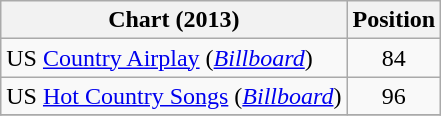<table class="wikitable sortable">
<tr>
<th scope="col">Chart (2013)</th>
<th scope="col">Position</th>
</tr>
<tr>
<td>US <a href='#'>Country Airplay</a> (<em><a href='#'>Billboard</a></em>)</td>
<td align="center">84</td>
</tr>
<tr>
<td>US <a href='#'>Hot Country Songs</a> (<em><a href='#'>Billboard</a></em>)</td>
<td align="center">96</td>
</tr>
<tr>
</tr>
</table>
